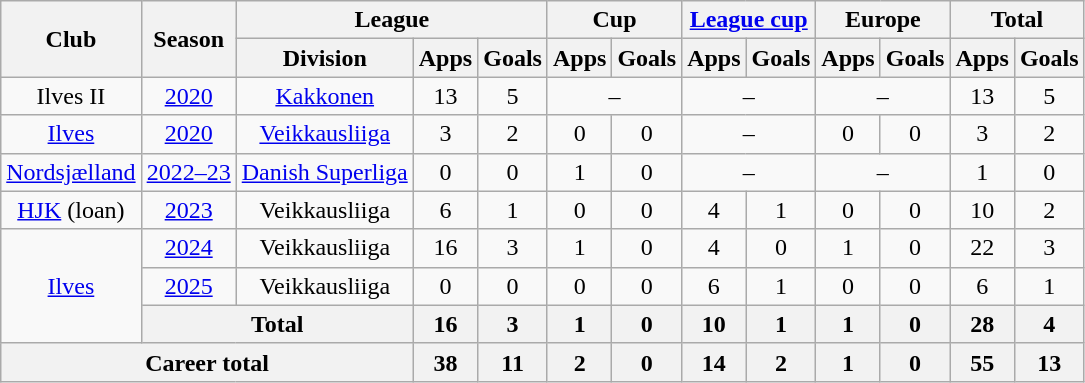<table class="wikitable" style="text-align: center">
<tr>
<th rowspan="2">Club</th>
<th rowspan="2">Season</th>
<th colspan="3">League</th>
<th colspan="2">Cup</th>
<th colspan="2"><a href='#'>League cup</a></th>
<th colspan="2">Europe</th>
<th colspan="2">Total</th>
</tr>
<tr>
<th>Division</th>
<th>Apps</th>
<th>Goals</th>
<th>Apps</th>
<th>Goals</th>
<th>Apps</th>
<th>Goals</th>
<th>Apps</th>
<th>Goals</th>
<th>Apps</th>
<th>Goals</th>
</tr>
<tr>
<td>Ilves II</td>
<td><a href='#'>2020</a></td>
<td><a href='#'>Kakkonen</a></td>
<td>13</td>
<td>5</td>
<td colspan="2">–</td>
<td colspan="2">–</td>
<td colspan="2">–</td>
<td>13</td>
<td>5</td>
</tr>
<tr>
<td><a href='#'>Ilves</a></td>
<td><a href='#'>2020</a></td>
<td><a href='#'>Veikkausliiga</a></td>
<td>3</td>
<td>2</td>
<td>0</td>
<td>0</td>
<td colspan="2">–</td>
<td>0</td>
<td>0</td>
<td>3</td>
<td>2</td>
</tr>
<tr>
<td><a href='#'>Nordsjælland</a></td>
<td><a href='#'>2022–23</a></td>
<td><a href='#'>Danish Superliga</a></td>
<td>0</td>
<td>0</td>
<td>1</td>
<td>0</td>
<td colspan="2">–</td>
<td colspan="2">–</td>
<td>1</td>
<td>0</td>
</tr>
<tr>
<td><a href='#'>HJK</a> (loan)</td>
<td><a href='#'>2023</a></td>
<td>Veikkausliiga</td>
<td>6</td>
<td>1</td>
<td>0</td>
<td>0</td>
<td>4</td>
<td>1</td>
<td>0</td>
<td>0</td>
<td>10</td>
<td>2</td>
</tr>
<tr>
<td rowspan=3><a href='#'>Ilves</a></td>
<td><a href='#'>2024</a></td>
<td>Veikkausliiga</td>
<td>16</td>
<td>3</td>
<td>1</td>
<td>0</td>
<td>4</td>
<td>0</td>
<td>1</td>
<td>0</td>
<td>22</td>
<td>3</td>
</tr>
<tr>
<td><a href='#'>2025</a></td>
<td>Veikkausliiga</td>
<td>0</td>
<td>0</td>
<td>0</td>
<td>0</td>
<td>6</td>
<td>1</td>
<td>0</td>
<td>0</td>
<td>6</td>
<td>1</td>
</tr>
<tr>
<th colspan=2>Total</th>
<th>16</th>
<th>3</th>
<th>1</th>
<th>0</th>
<th>10</th>
<th>1</th>
<th>1</th>
<th>0</th>
<th>28</th>
<th>4</th>
</tr>
<tr>
<th colspan=3>Career total</th>
<th>38</th>
<th>11</th>
<th>2</th>
<th>0</th>
<th>14</th>
<th>2</th>
<th>1</th>
<th>0</th>
<th>55</th>
<th>13</th>
</tr>
</table>
